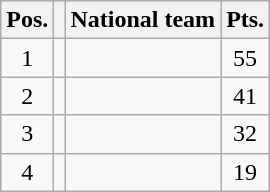<table class=wikitable>
<tr>
<th>Pos.</th>
<th></th>
<th>National team</th>
<th>Pts.</th>
</tr>
<tr align=center >
<td>1</td>
<td></td>
<td align=left></td>
<td>55</td>
</tr>
<tr align=center >
<td>2</td>
<td></td>
<td align=left></td>
<td>41</td>
</tr>
<tr align=center >
<td>3</td>
<td></td>
<td align=left></td>
<td>32</td>
</tr>
<tr align=center>
<td>4</td>
<td></td>
<td align=left></td>
<td>19</td>
</tr>
</table>
